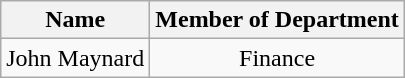<table class="wikitable" style="text-align:center">
<tr>
<th>Name</th>
<th>Member of Department</th>
</tr>
<tr>
<td>John Maynard</td>
<td>Finance</td>
</tr>
</table>
